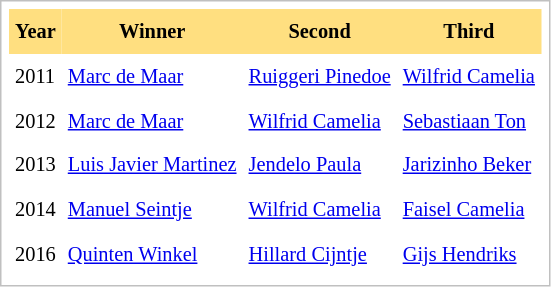<table cellpadding="4" cellspacing="0"  style="border: 1px solid silver; color: black; margin: 0 0 0.5em 0; background-color: white; padding: 5px; text-align: left; font-size:85%; vertical-align: top; line-height:1.6em;">
<tr>
<th scope=col; align="center" bgcolor="FFDF80">Year</th>
<th scope=col; align="center" bgcolor="FFDF80">Winner</th>
<th scope=col; align="center" bgcolor="FFDF80">Second</th>
<th scope=col; align="center" bgcolor="FFDF80">Third</th>
</tr>
<tr>
</tr>
<tr>
<td>2011</td>
<td><a href='#'>Marc de Maar</a></td>
<td><a href='#'>Ruiggeri Pinedoe</a></td>
<td><a href='#'>Wilfrid Camelia</a></td>
</tr>
<tr>
<td>2012</td>
<td><a href='#'>Marc de Maar</a></td>
<td><a href='#'>Wilfrid Camelia</a></td>
<td><a href='#'>Sebastiaan Ton</a></td>
</tr>
<tr>
<td>2013</td>
<td><a href='#'>Luis Javier Martinez</a></td>
<td><a href='#'>Jendelo Paula</a></td>
<td><a href='#'>Jarizinho Beker</a></td>
</tr>
<tr>
<td>2014</td>
<td><a href='#'>Manuel Seintje</a></td>
<td><a href='#'>Wilfrid Camelia</a></td>
<td><a href='#'>Faisel Camelia</a></td>
</tr>
<tr>
<td>2016</td>
<td><a href='#'>Quinten Winkel</a></td>
<td><a href='#'>Hillard Cijntje</a></td>
<td><a href='#'>Gijs Hendriks</a></td>
</tr>
</table>
